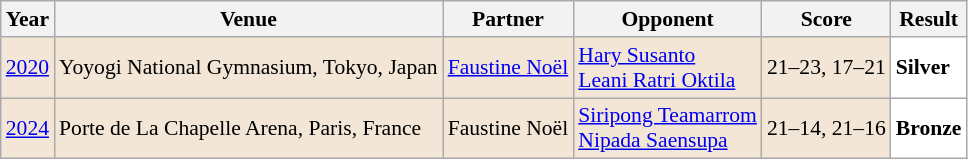<table class="sortable wikitable" style="font-size: 90%;">
<tr>
<th>Year</th>
<th>Venue</th>
<th>Partner</th>
<th>Opponent</th>
<th>Score</th>
<th>Result</th>
</tr>
<tr style="background:#F3E6D7">
<td align="center"><a href='#'>2020</a></td>
<td align="left">Yoyogi National Gymnasium, Tokyo, Japan</td>
<td align="left"> <a href='#'>Faustine Noël</a></td>
<td align="left"> <a href='#'>Hary Susanto</a><br> <a href='#'>Leani Ratri Oktila</a></td>
<td align="left">21–23, 17–21</td>
<td style="text-align:left; background:white"> <strong>Silver</strong></td>
</tr>
<tr style="background:#F3E6D7">
<td align="center"><a href='#'>2024</a></td>
<td align="left">Porte de La Chapelle Arena, Paris, France</td>
<td align="left"> Faustine Noël</td>
<td align="left"> <a href='#'>Siripong Teamarrom</a><br> <a href='#'>Nipada Saensupa</a></td>
<td align="left">21–14, 21–16</td>
<td style="text-align:left; background:white"> <strong>Bronze</strong></td>
</tr>
</table>
